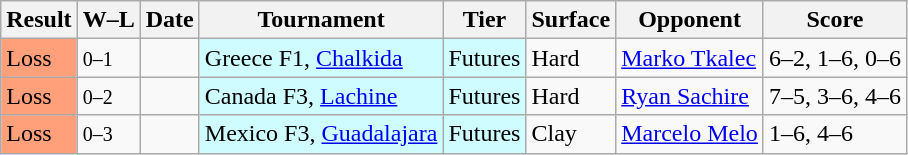<table class="sortable wikitable">
<tr>
<th>Result</th>
<th class="unsortable">W–L</th>
<th>Date</th>
<th>Tournament</th>
<th>Tier</th>
<th>Surface</th>
<th>Opponent</th>
<th class="unsortable">Score</th>
</tr>
<tr>
<td style="background:#ffa07a;">Loss</td>
<td><small>0–1</small></td>
<td></td>
<td style="background:#cffcff;">Greece F1, <a href='#'>Chalkida</a></td>
<td style="background:#cffcff;">Futures</td>
<td>Hard</td>
<td> <a href='#'>Marko Tkalec</a></td>
<td>6–2, 1–6, 0–6</td>
</tr>
<tr>
<td style="background:#ffa07a;">Loss</td>
<td><small>0–2</small></td>
<td></td>
<td style="background:#cffcff;">Canada F3, <a href='#'>Lachine</a></td>
<td style="background:#cffcff;">Futures</td>
<td>Hard</td>
<td> <a href='#'>Ryan Sachire</a></td>
<td>7–5, 3–6, 4–6</td>
</tr>
<tr>
<td style="background:#ffa07a;">Loss</td>
<td><small>0–3</small></td>
<td></td>
<td style="background:#cffcff;">Mexico F3, <a href='#'>Guadalajara</a></td>
<td style="background:#cffcff;">Futures</td>
<td>Clay</td>
<td> <a href='#'>Marcelo Melo</a></td>
<td>1–6, 4–6</td>
</tr>
</table>
